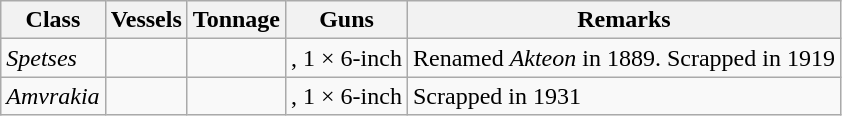<table class="wikitable" style="text-align:left">
<tr>
<th>Class</th>
<th>Vessels</th>
<th>Tonnage</th>
<th>Guns</th>
<th>Remarks</th>
</tr>
<tr>
<td><em>Spetses</em></td>
<td></td>
<td></td>
<td>, 1 × 6-inch</td>
<td>Renamed <em>Akteon</em> in 1889. Scrapped in 1919</td>
</tr>
<tr>
<td><em>Amvrakia</em></td>
<td></td>
<td></td>
<td>, 1 × 6-inch</td>
<td>Scrapped in 1931</td>
</tr>
</table>
